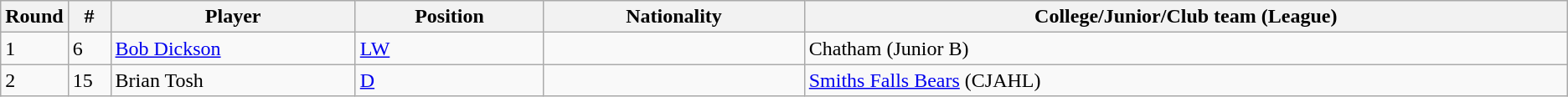<table class="wikitable">
<tr>
<th bgcolor="#DDDDFF" width="2.00%">Round</th>
<th bgcolor="#DDDDFF" width="2.75%">#</th>
<th bgcolor="#DDDDFF" width="16.0%">Player</th>
<th bgcolor="#DDDDFF" width="12.25%">Position</th>
<th bgcolor="#DDDDFF" width="17.0%">Nationality</th>
<th bgcolor="#DDDDFF" width="100.0%">College/Junior/Club team (League)</th>
</tr>
<tr>
<td>1</td>
<td>6</td>
<td><a href='#'>Bob Dickson</a></td>
<td><a href='#'>LW</a></td>
<td></td>
<td>Chatham (Junior B)</td>
</tr>
<tr>
<td>2</td>
<td>15</td>
<td>Brian Tosh</td>
<td><a href='#'>D</a></td>
<td></td>
<td><a href='#'>Smiths Falls Bears</a> (CJAHL)</td>
</tr>
</table>
